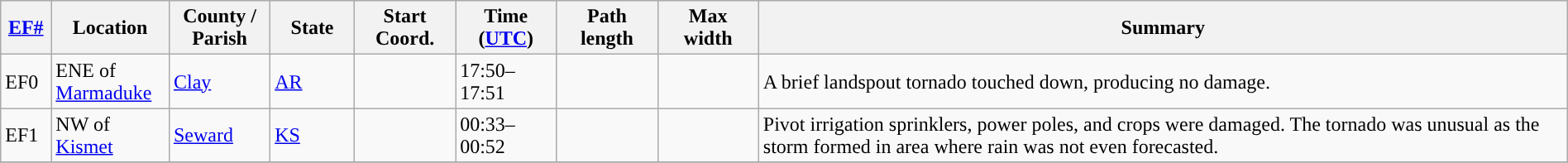<table class="wikitable sortable" style="width:100%;">
<tr>
<th scope="col"  style="width:3%; text-align:center;"><a href='#'>EF#</a></th>
<th scope="col"  style="width:7%; text-align:center;" class="unsortable">Location</th>
<th scope="col"  style="width:6%; text-align:center;" class="unsortable">County / Parish</th>
<th scope="col"  style="width:5%; text-align:center;">State</th>
<th scope="col"  style="width:6%; text-align:center;">Start Coord.</th>
<th scope="col"  style="width:6%; text-align:center;">Time (<a href='#'>UTC</a>)</th>
<th scope="col"  style="width:6%; text-align:center;">Path length</th>
<th scope="col"  style="width:6%; text-align:center;">Max width</th>
<th scope="col" class="unsortable" style="width:48%; text-align:center;">Summary</th>
</tr>
<tr>
<td>EF0</td>
<td>ENE of <a href='#'>Marmaduke</a></td>
<td><a href='#'>Clay</a></td>
<td><a href='#'>AR</a></td>
<td></td>
<td>17:50–17:51</td>
<td></td>
<td></td>
<td>A brief landspout tornado touched down, producing no damage.</td>
</tr>
<tr>
<td>EF1</td>
<td>NW of <a href='#'>Kismet</a></td>
<td><a href='#'>Seward</a></td>
<td><a href='#'>KS</a></td>
<td></td>
<td>00:33–00:52</td>
<td></td>
<td></td>
<td>Pivot irrigation sprinklers, power poles, and crops were damaged. The tornado was unusual as the storm formed in area where rain was not even forecasted.</td>
</tr>
<tr>
</tr>
</table>
